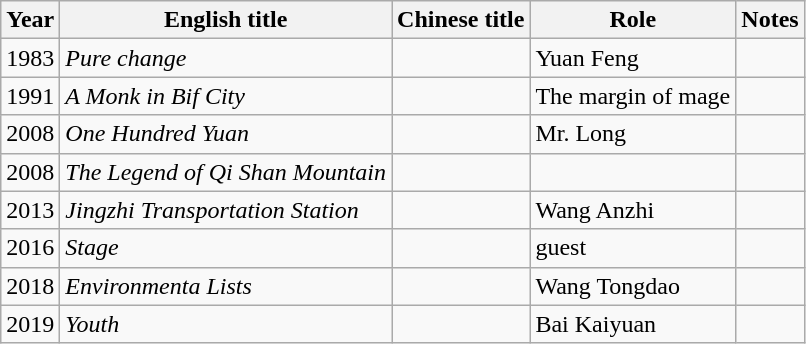<table class="wikitable">
<tr>
<th>Year</th>
<th>English title</th>
<th>Chinese title</th>
<th>Role</th>
<th>Notes</th>
</tr>
<tr>
<td>1983</td>
<td><em>Pure change</em></td>
<td></td>
<td>Yuan Feng</td>
<td></td>
</tr>
<tr>
<td>1991</td>
<td><em>A Monk in Bif City</em></td>
<td></td>
<td>The margin of mage</td>
<td></td>
</tr>
<tr>
<td>2008</td>
<td><em>One Hundred Yuan</em></td>
<td></td>
<td>Mr. Long</td>
<td></td>
</tr>
<tr>
<td>2008</td>
<td><em>The Legend of Qi Shan Mountain</em></td>
<td></td>
<td></td>
<td></td>
</tr>
<tr>
<td>2013</td>
<td><em>Jingzhi Transportation Station</em></td>
<td></td>
<td>Wang Anzhi</td>
<td></td>
</tr>
<tr>
<td>2016</td>
<td><em>Stage</em></td>
<td></td>
<td>guest</td>
<td></td>
</tr>
<tr>
<td>2018</td>
<td><em>Environmenta Lists</em></td>
<td></td>
<td>Wang Tongdao</td>
<td></td>
</tr>
<tr>
<td>2019</td>
<td><em>Youth</em></td>
<td></td>
<td>Bai Kaiyuan</td>
<td></td>
</tr>
</table>
